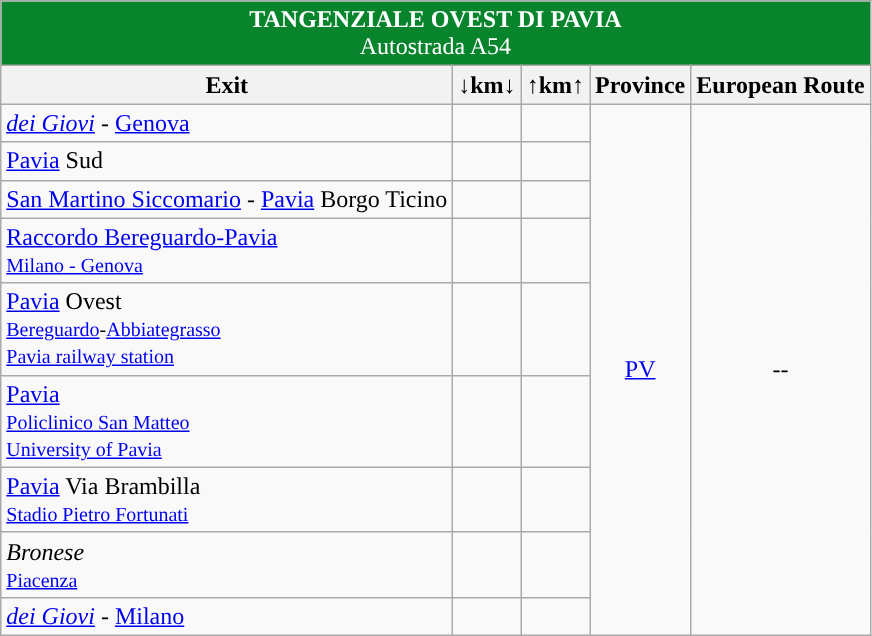<table class="wikitable">
<tr align="center" bgcolor="08842C" style="color: white;">
<td colspan="5"><strong> TANGENZIALE OVEST DI PAVIA</strong><br>Autostrada A54</td>
</tr>
<tr>
<th style="text-align:center;"><strong>Exit</strong></th>
<th style="text-align:center;"><strong>↓km↓</strong></th>
<th style="text-align:center;"><strong>↑km↑</strong></th>
<th align="center"><strong>Province</strong></th>
<th align="center"><strong>European Route</strong></th>
</tr>
<tr>
<td>  <em><a href='#'>dei Giovi</a></em> - <a href='#'>Genova</a></td>
<td align="right"></td>
<td align="right"></td>
<td align="center" rowspan="9"><a href='#'>PV</a></td>
<td align="center" rowspan="9">--</td>
</tr>
<tr>
<td> <a href='#'>Pavia</a> Sud</td>
<td align="right"></td>
<td align="right"></td>
</tr>
<tr>
<td> <a href='#'>San Martino Siccomario</a> - <a href='#'>Pavia</a> Borgo Ticino</td>
<td align="right"></td>
<td align="right"></td>
</tr>
<tr>
<td>  <a href='#'>Raccordo Bereguardo-Pavia</a><br> <small><a href='#'>Milano - Genova</a></small></td>
<td align="right"></td>
<td align="right"></td>
</tr>
<tr>
<td> <a href='#'>Pavia</a> Ovest<br><small> <a href='#'>Bereguardo</a>-<a href='#'>Abbiategrasso</a></small><br><small> <a href='#'>Pavia railway station</a></small></td>
<td align="right"></td>
<td align="right"></td>
</tr>
<tr>
<td> <a href='#'>Pavia</a> <br><small> <a href='#'>Policlinico San Matteo</a></small><br><small> <a href='#'>University of Pavia</a></small></td>
<td align="right"></td>
<td align="right"></td>
</tr>
<tr>
<td> <a href='#'>Pavia</a> Via Brambilla<br><small> <a href='#'>Stadio Pietro Fortunati</a></small></td>
<td align="right"></td>
<td align="right"></td>
</tr>
<tr>
<td>  <em>Bronese</em><br><small>  <a href='#'>Piacenza</a></small></td>
<td align="right"></td>
<td align="right"></td>
</tr>
<tr>
<td>   <em><a href='#'>dei Giovi</a></em> - <a href='#'>Milano</a></td>
<td align="right"></td>
<td align="right"></td>
</tr>
</table>
